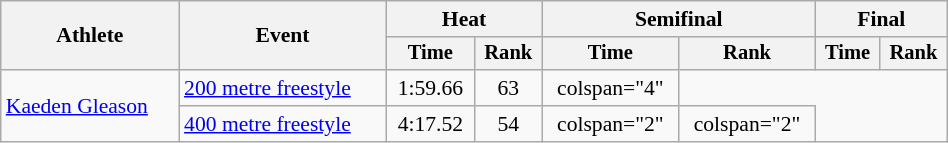<table class="wikitable" style="text-align:center; font-size:90%; width:50%;">
<tr>
<th rowspan="2">Athlete</th>
<th rowspan="2">Event</th>
<th colspan="2">Heat</th>
<th colspan="2">Semifinal</th>
<th colspan="2">Final</th>
</tr>
<tr style="font-size:95%">
<th>Time</th>
<th>Rank</th>
<th>Time</th>
<th>Rank</th>
<th>Time</th>
<th>Rank</th>
</tr>
<tr align=center>
<td align=left rowspan="2"><a href='#'>Kaeden Gleason</a></td>
<td align=left><a href='#'>200 metre freestyle</a></td>
<td>1:59.66</td>
<td>63</td>
<td>colspan="4"</td>
</tr>
<tr align=center>
<td align=left><a href='#'>400 metre freestyle</a></td>
<td>4:17.52</td>
<td>54</td>
<td>colspan="2"</td>
<td>colspan="2"</td>
</tr>
</table>
